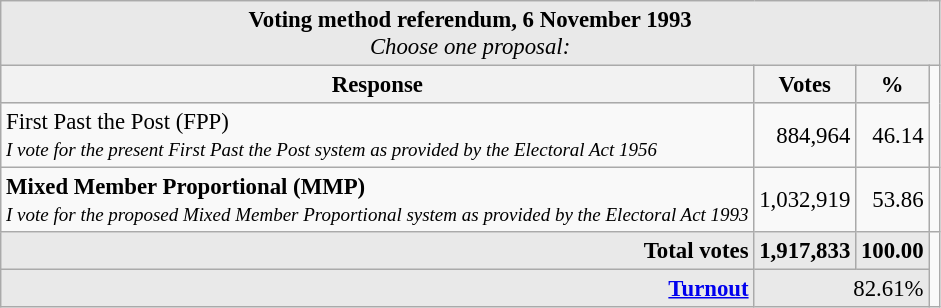<table class="wikitable" style="font-size: 95%;">
<tr style="background-color:#E9E9E9">
<td colspan=4 align=center><strong>Voting method referendum, 6 November 1993</strong> <br> <em>Choose one proposal:</em></td>
</tr>
<tr style="background-color:#E9E9E9">
<th>Response</th>
<th>Votes</th>
<th>%</th>
</tr>
<tr>
<td>First Past the Post (FPP) <br> <small><em>I vote for the present First Past the Post system as provided by the Electoral Act 1956</em></small></td>
<td align=right>884,964</td>
<td align=right>46.14</td>
</tr>
<tr>
<td><strong>Mixed Member Proportional (MMP)</strong> <br> <small><em>I vote for the proposed Mixed Member Proportional system as provided by the Electoral Act 1993</em></small></td>
<td align=right>1,032,919</td>
<td align=right>53.86</td>
<td></td>
</tr>
<tr style="background-color:#E9E9E9">
<td align=right><strong>Total votes</strong></td>
<td align=right><strong>1,917,833</strong></td>
<td align=right><strong>100.00</strong></td>
</tr>
<tr style="background-color:#E9E9E9">
<td align=right><strong><a href='#'>Turnout</a></strong></td>
<td colspan=2 align=right>82.61%</td>
</tr>
</table>
